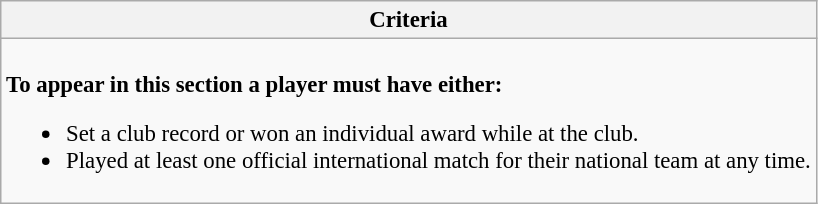<table class="wikitable collapsible collapsed" style="font-size:95%;">
<tr>
<th>Criteria</th>
</tr>
<tr>
<td><br><strong>To appear in this section a player must have either:</strong><ul><li>Set a club record or won an individual award while at the club.</li><li>Played at least one official international match for their national team at any time.</li></ul></td>
</tr>
</table>
